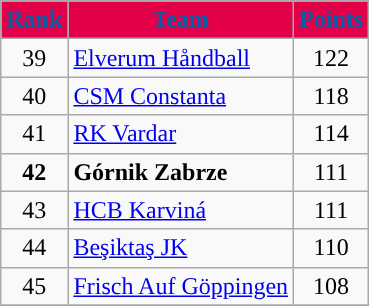<table class="wikitable" style="text-align: center">
<tr>
<th style="color:#0061A9; background:#E30049">Rank</th>
<th style="color:#0061A9; background:#E30049">Team</th>
<th style="color:#0061A9; background:#E30049">Points</th>
</tr>
<tr>
<td>39</td>
<td align=left> <a href='#'>Elverum Håndball</a></td>
<td>122</td>
</tr>
<tr>
<td>40</td>
<td align=left> <a href='#'>CSM Constanta</a></td>
<td>118</td>
</tr>
<tr>
<td>41</td>
<td align=left> <a href='#'>RK Vardar</a></td>
<td>114</td>
</tr>
<tr>
<td><strong>42</strong></td>
<td align=left> <strong>Górnik Zabrze</strong></td>
<td>111</td>
</tr>
<tr>
<td>43</td>
<td align=left> <a href='#'>HCB Karviná</a></td>
<td>111</td>
</tr>
<tr>
<td>44</td>
<td align=left> <a href='#'>Beşiktaş JK</a></td>
<td>110</td>
</tr>
<tr>
<td>45</td>
<td align=left> <a href='#'>Frisch Auf Göppingen</a></td>
<td>108</td>
</tr>
<tr>
</tr>
</table>
